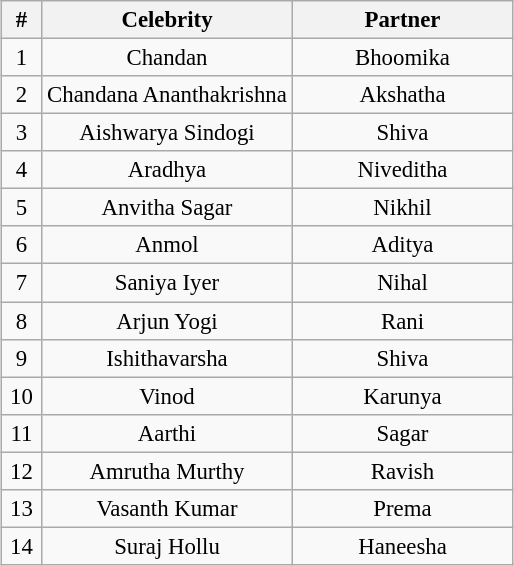<table class="wikitable" style="text-align: center; white-space:nowrap; margin:auto; font-size:95%;">
<tr>
<th width="20">#</th>
<th width="120">Celebrity</th>
<th width="140">Partner</th>
</tr>
<tr>
<td>1</td>
<td>Chandan</td>
<td>Bhoomika</td>
</tr>
<tr>
<td>2</td>
<td>Chandana Ananthakrishna</td>
<td>Akshatha</td>
</tr>
<tr>
<td>3</td>
<td>Aishwarya Sindogi</td>
<td>Shiva</td>
</tr>
<tr>
<td>4</td>
<td>Aradhya</td>
<td>Niveditha</td>
</tr>
<tr>
<td>5</td>
<td>Anvitha Sagar</td>
<td>Nikhil</td>
</tr>
<tr>
<td>6</td>
<td>Anmol</td>
<td>Aditya</td>
</tr>
<tr>
<td>7</td>
<td>Saniya Iyer</td>
<td>Nihal</td>
</tr>
<tr>
<td>8</td>
<td>Arjun Yogi</td>
<td>Rani</td>
</tr>
<tr>
<td>9</td>
<td>Ishithavarsha</td>
<td>Shiva</td>
</tr>
<tr>
<td>10</td>
<td>Vinod</td>
<td>Karunya</td>
</tr>
<tr>
<td>11</td>
<td>Aarthi</td>
<td>Sagar</td>
</tr>
<tr>
<td>12</td>
<td>Amrutha Murthy</td>
<td>Ravish</td>
</tr>
<tr>
<td>13</td>
<td>Vasanth Kumar</td>
<td>Prema</td>
</tr>
<tr>
<td>14</td>
<td>Suraj Hollu</td>
<td>Haneesha</td>
</tr>
</table>
